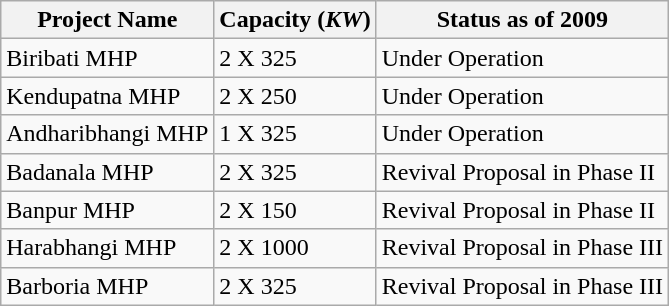<table class="wikitable sortable">
<tr>
<th>Project Name</th>
<th>Capacity (<em>KW</em>)</th>
<th>Status as of 2009</th>
</tr>
<tr>
<td>Biribati MHP</td>
<td>2 X 325</td>
<td>Under Operation</td>
</tr>
<tr>
<td>Kendupatna MHP</td>
<td>2 X 250</td>
<td>Under Operation</td>
</tr>
<tr>
<td>Andharibhangi MHP</td>
<td>1 X 325</td>
<td>Under Operation</td>
</tr>
<tr>
<td>Badanala MHP</td>
<td>2 X 325</td>
<td>Revival Proposal in Phase II</td>
</tr>
<tr>
<td>Banpur MHP</td>
<td>2 X 150</td>
<td>Revival Proposal in Phase II</td>
</tr>
<tr>
<td>Harabhangi MHP</td>
<td>2 X 1000</td>
<td>Revival Proposal in Phase III</td>
</tr>
<tr>
<td>Barboria MHP</td>
<td>2 X 325</td>
<td>Revival Proposal in Phase III</td>
</tr>
</table>
